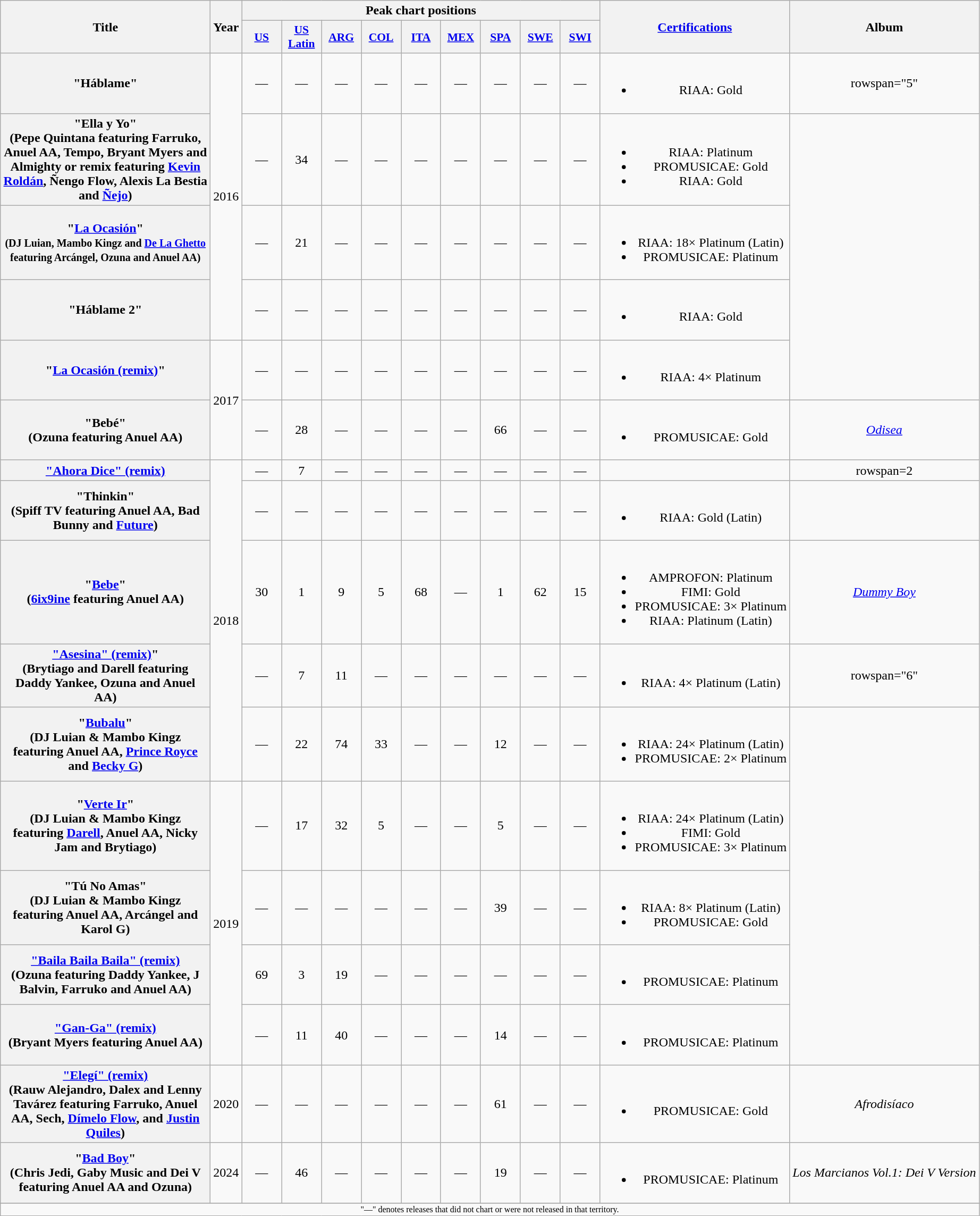<table class="wikitable plainrowheaders" style="text-align:center;">
<tr>
<th scope="col" rowspan="2" style="width:16em;">Title</th>
<th scope="col" rowspan="2">Year</th>
<th colspan="9" scope="col">Peak chart positions</th>
<th scope="col" rowspan="2"><a href='#'>Certifications</a></th>
<th scope="col" rowspan="2">Album</th>
</tr>
<tr>
<th scope="col" style="width:3em;font-size:90%;"><a href='#'>US</a><br></th>
<th scope="col" style="width:3em;font-size:90%;"><a href='#'>US<br>Latin</a><br></th>
<th scope="col" style="width:3em;font-size:90%;"><a href='#'>ARG</a><br></th>
<th scope="col" style="width:3em;font-size:90%;"><a href='#'>COL</a><br></th>
<th scope="col" style="width:3em;font-size:90%;"><a href='#'>ITA</a><br></th>
<th scope="col" style="width:3em;font-size:90%;"><a href='#'>MEX</a><br></th>
<th scope="col" style="width:3em;font-size:90%;"><a href='#'>SPA</a><br></th>
<th scope="col" style="width:3em;font-size:90%;"><a href='#'>SWE</a><br></th>
<th scope="col" style="width:3em;font-size:90%;"><a href='#'>SWI</a><br></th>
</tr>
<tr>
<th scope="row">"Háblame"<br></th>
<td rowspan="4">2016</td>
<td>—</td>
<td>—</td>
<td>—</td>
<td>—</td>
<td>—</td>
<td>—</td>
<td>—</td>
<td>—</td>
<td>—</td>
<td><br><ul><li>RIAA: Gold </li></ul></td>
<td>rowspan="5" </td>
</tr>
<tr>
<th scope="row">"Ella y Yo"<br><span>(Pepe Quintana featuring Farruko, Anuel AA, Tempo, Bryant Myers and Almighty or remix featuring <a href='#'>Kevin Roldán</a>, Ñengo Flow, Alexis La Bestia and <a href='#'>Ñejo</a>)</span></th>
<td>—</td>
<td>34</td>
<td>—</td>
<td>—</td>
<td>—</td>
<td>—</td>
<td>—</td>
<td>—</td>
<td>—</td>
<td><br><ul><li>RIAA: Platinum </li><li>PROMUSICAE: Gold</li><li>RIAA: Gold  </li></ul></td>
</tr>
<tr>
<th scope="row">"<a href='#'>La Ocasión</a>"<br><small>(DJ Luian, Mambo Kingz and <a href='#'>De La Ghetto</a> featuring Arcángel, Ozuna and Anuel AA)</small></th>
<td>—</td>
<td>21</td>
<td>—</td>
<td>—</td>
<td>—</td>
<td>—</td>
<td>—</td>
<td>—</td>
<td>—</td>
<td><br><ul><li>RIAA: 18× Platinum (Latin)</li><li>PROMUSICAE: Platinum</li></ul></td>
</tr>
<tr>
<th scope="row">"Háblame 2"<br></th>
<td>—</td>
<td>—</td>
<td>—</td>
<td>—</td>
<td>—</td>
<td>—</td>
<td>—</td>
<td>—</td>
<td>—</td>
<td><br><ul><li>RIAA: Gold </li></ul></td>
</tr>
<tr>
<th scope="row">"<a href='#'>La Ocasión (remix)</a>"<br></th>
<td rowspan=2>2017</td>
<td>—</td>
<td>—</td>
<td>—</td>
<td>—</td>
<td>—</td>
<td>—</td>
<td>—</td>
<td>—</td>
<td>—</td>
<td><br><ul><li>RIAA: 4× Platinum </li></ul></td>
</tr>
<tr>
<th scope="row">"Bebé"<br><span>(Ozuna featuring Anuel AA)</span></th>
<td>—</td>
<td>28</td>
<td>—</td>
<td>—</td>
<td>—</td>
<td>—</td>
<td>66</td>
<td>—</td>
<td>—</td>
<td><br><ul><li>PROMUSICAE: Gold</li></ul></td>
<td><em><a href='#'>Odisea</a></em></td>
</tr>
<tr>
<th scope="row"><a href='#'>"Ahora Dice" (remix)</a><br></th>
<td rowspan="5">2018</td>
<td>—</td>
<td>7</td>
<td>—</td>
<td>—</td>
<td>—</td>
<td>—</td>
<td>—</td>
<td>—</td>
<td>—</td>
<td></td>
<td>rowspan=2 </td>
</tr>
<tr>
<th scope="row">"Thinkin"<br><span>(Spiff TV featuring Anuel AA, Bad Bunny and <a href='#'>Future</a>)</span></th>
<td>—</td>
<td>—</td>
<td>—</td>
<td>—</td>
<td>—</td>
<td>—</td>
<td>—</td>
<td>—</td>
<td>—</td>
<td><br><ul><li>RIAA: Gold <span>(Latin)</span></li></ul></td>
</tr>
<tr>
<th scope="row">"<a href='#'>Bebe</a>"<br><span>(<a href='#'>6ix9ine</a> featuring Anuel AA)</span></th>
<td>30</td>
<td>1</td>
<td>9</td>
<td>5</td>
<td>68</td>
<td>—</td>
<td>1</td>
<td>62</td>
<td>15</td>
<td><br><ul><li>AMPROFON: Platinum</li><li>FIMI: Gold</li><li>PROMUSICAE: 3× Platinum</li><li>RIAA: Platinum <span>(Latin)</span></li></ul></td>
<td><em><a href='#'>Dummy Boy</a></em></td>
</tr>
<tr>
<th scope="row"><a href='#'>"Asesina" (remix)</a>"<br><span>(Brytiago and Darell featuring Daddy Yankee, Ozuna and Anuel AA)</span></th>
<td>—</td>
<td>7</td>
<td>11</td>
<td>—</td>
<td>—</td>
<td>—</td>
<td>—</td>
<td>—</td>
<td>—</td>
<td><br><ul><li>RIAA: 4× Platinum <span>(Latin)</span></li></ul></td>
<td>rowspan="6" </td>
</tr>
<tr>
<th scope="row">"<a href='#'>Bubalu</a>"<br><span>(DJ Luian & Mambo Kingz featuring Anuel AA, <a href='#'>Prince Royce</a> and <a href='#'>Becky G</a>)</span></th>
<td>—</td>
<td>22</td>
<td>74</td>
<td>33</td>
<td>—</td>
<td>—</td>
<td>12</td>
<td>—</td>
<td>—</td>
<td><br><ul><li>RIAA: 24× Platinum <span>(Latin)</span></li><li>PROMUSICAE: 2× Platinum</li></ul></td>
</tr>
<tr>
<th scope="row">"<a href='#'>Verte Ir</a>"<br><span>(DJ Luian & Mambo Kingz featuring <a href='#'>Darell</a>, Anuel AA, Nicky Jam and Brytiago)</span></th>
<td rowspan="4">2019</td>
<td>—</td>
<td>17</td>
<td>32</td>
<td>5</td>
<td>—</td>
<td>—</td>
<td>5</td>
<td>—</td>
<td>—</td>
<td><br><ul><li>RIAA: 24× Platinum <span>(Latin)</span></li><li>FIMI: Gold</li><li>PROMUSICAE: 3× Platinum</li></ul></td>
</tr>
<tr>
<th scope="row">"Tú No Amas"<br><span>(DJ Luian & Mambo Kingz featuring Anuel AA, Arcángel and Karol G)</span></th>
<td>—</td>
<td>—</td>
<td>—</td>
<td>—</td>
<td>—</td>
<td>—</td>
<td>39</td>
<td>—</td>
<td>—</td>
<td><br><ul><li>RIAA: 8× Platinum <span>(Latin)</span></li><li>PROMUSICAE: Gold</li></ul></td>
</tr>
<tr>
<th scope="row"><a href='#'>"Baila Baila Baila" (remix)</a><br><span>(Ozuna featuring Daddy Yankee, J Balvin, Farruko and Anuel AA)</span></th>
<td>69</td>
<td>3</td>
<td>19</td>
<td>—</td>
<td>—</td>
<td>—</td>
<td>—</td>
<td>—</td>
<td>—</td>
<td><br><ul><li>PROMUSICAE: Platinum</li></ul></td>
</tr>
<tr>
<th scope="row"><a href='#'>"Gan-Ga" (remix)</a><br><span>(Bryant Myers featuring Anuel AA)</span></th>
<td>—</td>
<td>11</td>
<td>40</td>
<td>—</td>
<td>—</td>
<td>—</td>
<td>14</td>
<td>—</td>
<td>—</td>
<td><br><ul><li>PROMUSICAE: Platinum</li></ul></td>
</tr>
<tr>
<th scope="row"><a href='#'>"Elegí" (remix)</a><br><span>(Rauw Alejandro, Dalex and Lenny Tavárez featuring Farruko, Anuel AA, Sech, <a href='#'>Dímelo Flow</a>, and <a href='#'>Justin Quiles</a>)</span></th>
<td>2020</td>
<td>—</td>
<td>—</td>
<td>—</td>
<td>—</td>
<td>—</td>
<td>—</td>
<td>61</td>
<td>—</td>
<td>—</td>
<td><br><ul><li>PROMUSICAE: Gold</li></ul></td>
<td><em>Afrodisíaco</em></td>
</tr>
<tr>
<th scope="row">"<a href='#'>Bad Boy</a>"<br><span>(Chris Jedi, Gaby Music and Dei V featuring Anuel AA and Ozuna)</span></th>
<td rowspan="1">2024</td>
<td>—</td>
<td>46</td>
<td>—</td>
<td>—</td>
<td>—</td>
<td>—</td>
<td>19</td>
<td>—</td>
<td —>—</td>
<td><br><ul><li>PROMUSICAE: Platinum</li></ul></td>
<td><em>Los Marcianos Vol.1: Dei V Version</em></td>
</tr>
<tr>
</tr>
<tr>
<td colspan="13" style="text-align:center; font-size:8pt;">"—" denotes releases that did not chart or were not released in that territory.</td>
</tr>
</table>
